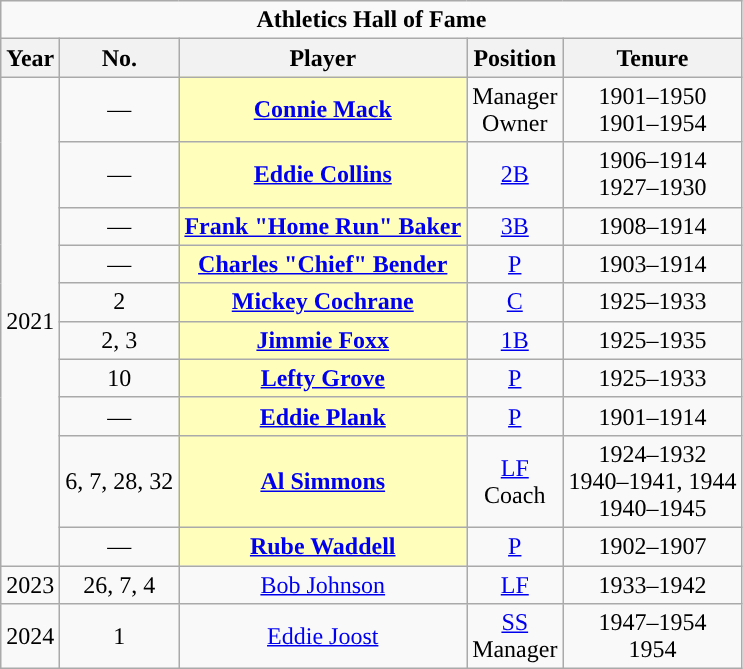<table class="wikitable" style="text-align:center">
<tr>
<td colspan="5"><strong>Athletics Hall of Fame</strong></td>
</tr>
<tr>
<th>Year</th>
<th>No.</th>
<th>Player</th>
<th>Position</th>
<th>Tenure</th>
</tr>
<tr>
<td rowspan=10>2021</td>
<td>—</td>
<td style="background:#ffb;"><strong><a href='#'>Connie Mack</a></strong></td>
<td>Manager<br>Owner</td>
<td>1901–1950<br>1901–1954</td>
</tr>
<tr>
<td>—</td>
<td style="background:#ffb;"><strong><a href='#'>Eddie Collins</a></strong></td>
<td><a href='#'>2B</a></td>
<td>1906–1914<br>1927–1930</td>
</tr>
<tr>
<td>—</td>
<td style="background:#ffb;"><strong><a href='#'>Frank "Home Run" Baker</a></strong></td>
<td><a href='#'>3B</a></td>
<td>1908–1914</td>
</tr>
<tr>
<td>—</td>
<td style="background:#ffb;"><strong><a href='#'>Charles "Chief" Bender</a></strong></td>
<td><a href='#'>P</a></td>
<td>1903–1914</td>
</tr>
<tr>
<td>2</td>
<td style="background:#ffb;"><strong><a href='#'>Mickey Cochrane</a></strong></td>
<td><a href='#'>C</a></td>
<td>1925–1933</td>
</tr>
<tr>
<td>2, 3</td>
<td style="background:#ffb;"><strong><a href='#'>Jimmie Foxx</a></strong></td>
<td><a href='#'>1B</a></td>
<td>1925–1935</td>
</tr>
<tr>
<td>10</td>
<td style="background:#ffb;"><strong><a href='#'>Lefty Grove</a></strong></td>
<td><a href='#'>P</a></td>
<td>1925–1933</td>
</tr>
<tr>
<td>—</td>
<td style="background:#ffb;"><strong><a href='#'>Eddie Plank</a></strong></td>
<td><a href='#'>P</a></td>
<td>1901–1914</td>
</tr>
<tr>
<td>6, 7, 28, 32</td>
<td style="background:#ffb;"><strong><a href='#'>Al Simmons</a></strong></td>
<td><a href='#'>LF</a><br>Coach</td>
<td>1924–1932<br>1940–1941, 1944<br>1940–1945</td>
</tr>
<tr>
<td>—</td>
<td style="background:#ffb;"><strong><a href='#'>Rube Waddell</a></strong></td>
<td><a href='#'>P</a></td>
<td>1902–1907</td>
</tr>
<tr>
<td>2023</td>
<td>26, 7, 4</td>
<td><a href='#'>Bob Johnson</a></td>
<td><a href='#'>LF</a></td>
<td>1933–1942</td>
</tr>
<tr>
<td>2024</td>
<td>1</td>
<td><a href='#'>Eddie Joost</a></td>
<td><a href='#'>SS</a><br>Manager</td>
<td>1947–1954<br>1954</td>
</tr>
</table>
